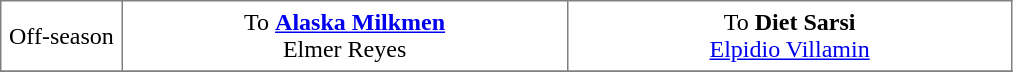<table border="1" style="border-collapse:collapse; text-align: center" cellpadding="5">
<tr>
<td style="width:12%">Off-season</td>
<td style="width:44%" valign="top">To <strong><a href='#'>Alaska Milkmen</a></strong><br>Elmer Reyes</td>
<td style="width:44%" valign="top">To <strong>Diet Sarsi</strong><br><a href='#'>Elpidio Villamin</a></td>
</tr>
<tr>
</tr>
</table>
